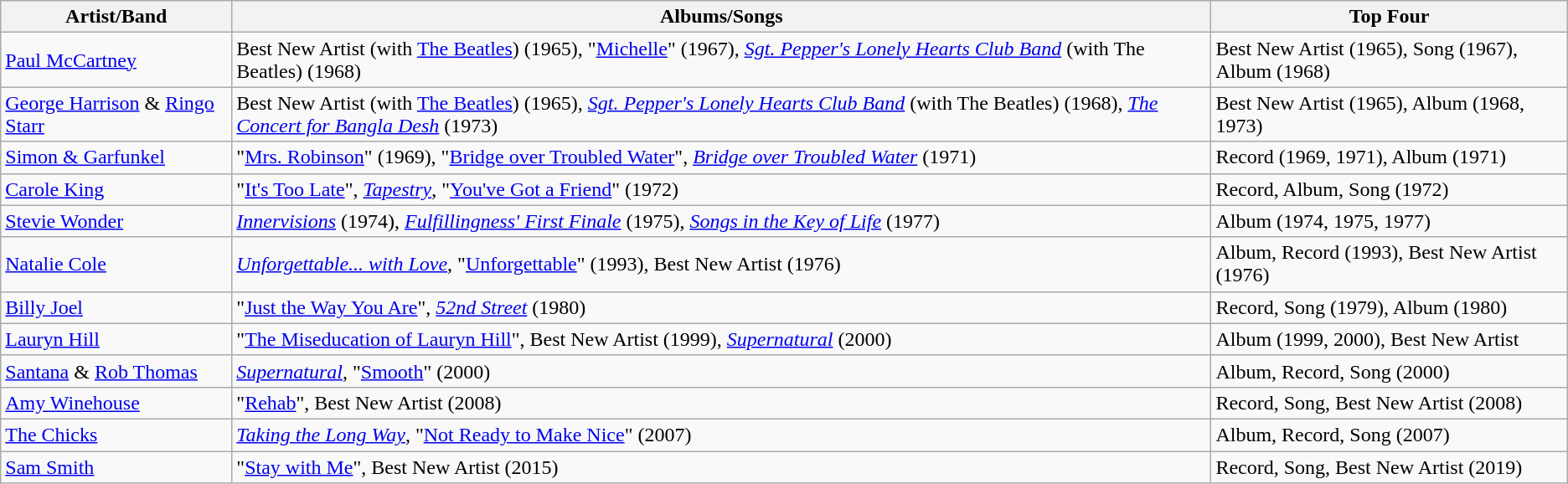<table class="wikitable">
<tr>
<th>Artist/Band</th>
<th>Albums/Songs</th>
<th>Top Four</th>
</tr>
<tr>
<td><a href='#'>Paul McCartney</a></td>
<td>Best New Artist (with <a href='#'>The Beatles</a>) (1965), "<a href='#'>Michelle</a>" (1967), <em><a href='#'>Sgt. Pepper's Lonely Hearts Club Band</a></em> (with The Beatles) (1968)</td>
<td>Best New Artist (1965), Song (1967), Album (1968)</td>
</tr>
<tr>
<td><a href='#'>George Harrison</a> & <a href='#'>Ringo Starr</a></td>
<td>Best New Artist (with <a href='#'>The Beatles</a>) (1965), <em><a href='#'>Sgt. Pepper's Lonely Hearts Club Band</a></em> (with The Beatles) (1968), <em><a href='#'>The Concert for Bangla Desh</a></em> (1973)</td>
<td>Best New Artist (1965), Album (1968, 1973)</td>
</tr>
<tr>
<td><a href='#'>Simon & Garfunkel</a></td>
<td>"<a href='#'>Mrs. Robinson</a>" (1969), "<a href='#'>Bridge over Troubled Water</a>", <em><a href='#'>Bridge over Troubled Water</a></em> (1971)</td>
<td>Record (1969, 1971), Album (1971)</td>
</tr>
<tr>
<td><a href='#'>Carole King</a></td>
<td>"<a href='#'>It's Too Late</a>", <em><a href='#'>Tapestry</a></em>, "<a href='#'>You've Got a Friend</a>" (1972)</td>
<td>Record, Album, Song (1972)</td>
</tr>
<tr>
<td><a href='#'>Stevie Wonder</a></td>
<td><em><a href='#'>Innervisions</a></em> (1974), <em><a href='#'>Fulfillingness' First Finale</a></em> (1975), <em><a href='#'>Songs in the Key of Life</a></em> (1977)</td>
<td>Album (1974, 1975, 1977)</td>
</tr>
<tr>
<td><a href='#'>Natalie Cole</a></td>
<td><em><a href='#'>Unforgettable... with Love</a></em>, "<a href='#'>Unforgettable</a>" (1993), Best New Artist (1976)</td>
<td>Album, Record (1993), Best New Artist (1976)</td>
</tr>
<tr>
<td><a href='#'>Billy Joel</a></td>
<td>"<a href='#'>Just the Way You Are</a>", <em><a href='#'>52nd Street</a></em> (1980)</td>
<td>Record, Song (1979), Album (1980)</td>
</tr>
<tr>
<td><a href='#'>Lauryn Hill</a></td>
<td>"<a href='#'>The Miseducation of Lauryn Hill</a>", Best New Artist (1999), <a href='#'><em>Supernatural</em></a> (2000)</td>
<td>Album (1999, 2000), Best New Artist</td>
</tr>
<tr>
<td><a href='#'>Santana</a> & <a href='#'>Rob Thomas</a></td>
<td><a href='#'><em>Supernatural</em></a>, "<a href='#'>Smooth</a>" (2000)</td>
<td>Album, Record, Song (2000)</td>
</tr>
<tr>
<td><a href='#'>Amy Winehouse</a></td>
<td>"<a href='#'>Rehab</a>", Best New Artist (2008)</td>
<td>Record, Song, Best New Artist (2008)</td>
</tr>
<tr>
<td><a href='#'>The Chicks</a></td>
<td><em><a href='#'>Taking the Long Way</a></em>, "<a href='#'>Not Ready to Make Nice</a>" (2007)</td>
<td>Album, Record, Song (2007)</td>
</tr>
<tr>
<td><a href='#'>Sam Smith</a></td>
<td>"<a href='#'>Stay with Me</a>", Best New Artist (2015)</td>
<td>Record, Song, Best New Artist (2019)</td>
</tr>
</table>
